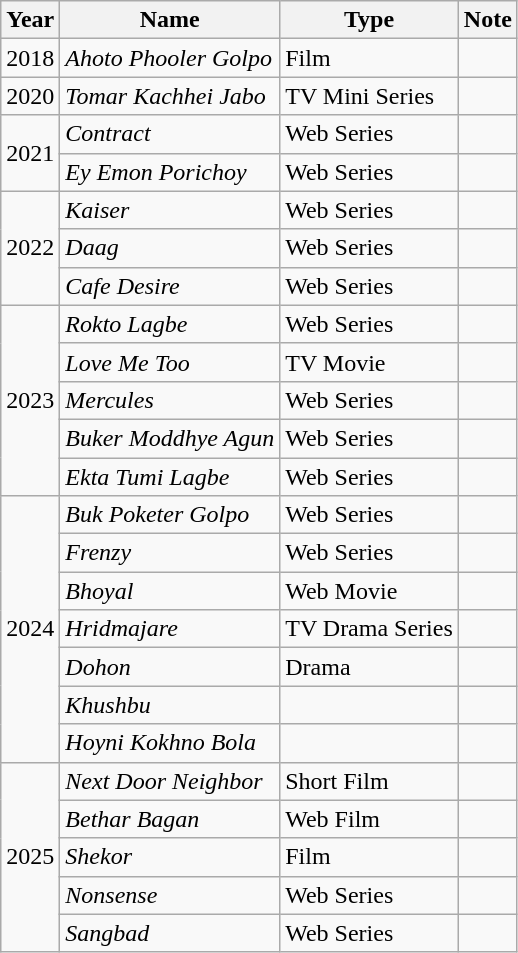<table class="wikitable sortable">
<tr>
<th>Year</th>
<th>Name</th>
<th>Type</th>
<th>Note</th>
</tr>
<tr>
<td>2018</td>
<td><em>Ahoto Phooler Golpo</em></td>
<td>Film</td>
<td> </td>
</tr>
<tr>
<td>2020</td>
<td><em>Tomar Kachhei Jabo</em></td>
<td>TV Mini Series</td>
<td></td>
</tr>
<tr>
<td rowspan="2">2021</td>
<td><em>Contract</em></td>
<td>Web Series</td>
<td></td>
</tr>
<tr>
<td><em>Ey Emon Porichoy</em></td>
<td>Web Series</td>
<td></td>
</tr>
<tr>
<td rowspan="3">2022</td>
<td><em>Kaiser</em></td>
<td>Web Series</td>
<td></td>
</tr>
<tr>
<td><em>Daag</em></td>
<td>Web Series</td>
<td></td>
</tr>
<tr>
<td><em>Cafe Desire</em></td>
<td>Web Series</td>
<td></td>
</tr>
<tr>
<td rowspan="5">2023</td>
<td><em>Rokto Lagbe</em></td>
<td>Web Series</td>
<td></td>
</tr>
<tr>
<td><em>Love Me Too</em></td>
<td>TV Movie</td>
<td></td>
</tr>
<tr>
<td><em>Mercules</em></td>
<td>Web Series</td>
<td></td>
</tr>
<tr>
<td><em>Buker Moddhye Agun</em></td>
<td>Web Series</td>
<td></td>
</tr>
<tr>
<td><em>Ekta Tumi Lagbe</em></td>
<td>Web Series</td>
<td></td>
</tr>
<tr>
<td rowspan="7">2024</td>
<td><em>Buk Poketer Golpo</em></td>
<td>Web Series</td>
<td></td>
</tr>
<tr>
<td><em>Frenzy </em></td>
<td>Web Series</td>
<td></td>
</tr>
<tr>
<td><em>Bhoyal</em></td>
<td>Web Movie</td>
<td>  </td>
</tr>
<tr>
<td><em>Hridmajare</em></td>
<td>TV Drama Series</td>
<td></td>
</tr>
<tr>
<td><em>Dohon</em></td>
<td>Drama</td>
<td></td>
</tr>
<tr>
<td><em>Khushbu</em></td>
<td></td>
<td></td>
</tr>
<tr>
<td><em>Hoyni Kokhno Bola</em></td>
<td></td>
<td></td>
</tr>
<tr>
<td rowspan="5">2025</td>
<td><em>Next Door Neighbor </em></td>
<td>Short Film</td>
<td></td>
</tr>
<tr>
<td><em>Bethar Bagan </em></td>
<td>Web Film</td>
<td></td>
</tr>
<tr>
<td><em>Shekor</em></td>
<td>Film</td>
<td></td>
</tr>
<tr>
<td><em>Nonsense</em></td>
<td>Web Series</td>
<td></td>
</tr>
<tr>
<td><em>Sangbad</em></td>
<td>Web Series</td>
<td></td>
</tr>
</table>
